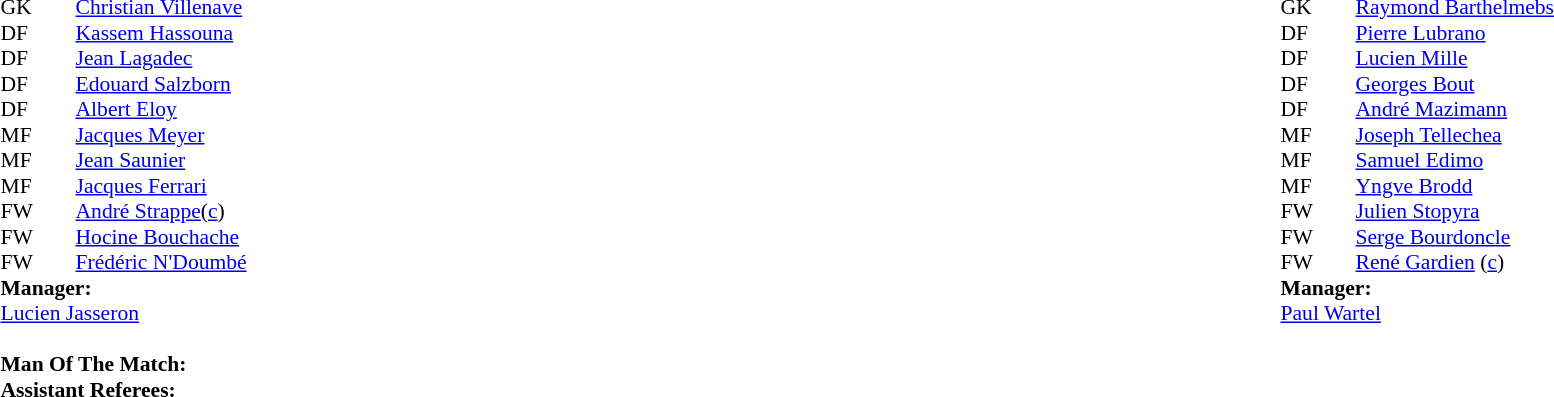<table width="100%">
<tr>
<td valign="top" width="50%"><br><table style="font-size: 90%" cellspacing="0" cellpadding="0">
<tr>
<td colspan="4"></td>
</tr>
<tr>
<th width=25></th>
<th width=25></th>
</tr>
<tr>
<td>GK</td>
<td><strong></strong></td>
<td> <a href='#'>Christian Villenave</a></td>
</tr>
<tr>
<td>DF</td>
<td><strong></strong></td>
<td> <a href='#'>Kassem Hassouna</a></td>
</tr>
<tr>
<td>DF</td>
<td><strong></strong></td>
<td> <a href='#'>Jean Lagadec</a></td>
</tr>
<tr>
<td>DF</td>
<td><strong></strong></td>
<td> <a href='#'>Edouard Salzborn</a></td>
</tr>
<tr>
<td>DF</td>
<td><strong></strong></td>
<td> <a href='#'>Albert Eloy</a></td>
</tr>
<tr>
<td>MF</td>
<td><strong></strong></td>
<td> <a href='#'>Jacques Meyer</a></td>
</tr>
<tr>
<td>MF</td>
<td><strong></strong></td>
<td> <a href='#'>Jean Saunier</a></td>
</tr>
<tr>
<td>MF</td>
<td><strong></strong></td>
<td> <a href='#'>Jacques Ferrari</a></td>
</tr>
<tr>
<td>FW</td>
<td><strong></strong></td>
<td> <a href='#'>André Strappe</a>(<a href='#'>c</a>)</td>
</tr>
<tr>
<td>FW</td>
<td><strong></strong></td>
<td> <a href='#'>Hocine Bouchache</a></td>
</tr>
<tr>
<td>FW</td>
<td><strong></strong></td>
<td> <a href='#'>Frédéric N'Doumbé</a></td>
</tr>
<tr>
<td colspan=3><strong>Manager:</strong></td>
</tr>
<tr>
<td colspan=4> <a href='#'>Lucien Jasseron</a><br><br><strong>Man Of The Match:</strong><br><strong>Assistant Referees:</strong></td>
</tr>
</table>
</td>
<td valign="top" width="50%"><br><table style="font-size:90%" cellspacing="0" cellpadding="0" align=center>
<tr>
<td colspan=4></td>
</tr>
<tr>
<th width=25></th>
<th width=25></th>
</tr>
<tr>
<th width=25></th>
<th width=25></th>
</tr>
<tr>
<td>GK</td>
<td><strong></strong></td>
<td> <a href='#'>Raymond Barthelmebs</a></td>
</tr>
<tr>
<td>DF</td>
<td><strong></strong></td>
<td> <a href='#'>Pierre Lubrano</a></td>
</tr>
<tr>
<td>DF</td>
<td><strong></strong></td>
<td> <a href='#'>Lucien Mille</a></td>
</tr>
<tr>
<td>DF</td>
<td><strong></strong></td>
<td> <a href='#'>Georges Bout</a></td>
</tr>
<tr>
<td>DF</td>
<td><strong></strong></td>
<td> <a href='#'>André Mazimann</a></td>
</tr>
<tr>
<td>MF</td>
<td><strong></strong></td>
<td> <a href='#'>Joseph Tellechea</a></td>
</tr>
<tr>
<td>MF</td>
<td><strong></strong></td>
<td> <a href='#'>Samuel Edimo</a></td>
</tr>
<tr>
<td>MF</td>
<td><strong></strong></td>
<td> <a href='#'>Yngve Brodd</a></td>
</tr>
<tr>
<td>FW</td>
<td><strong></strong></td>
<td> <a href='#'>Julien Stopyra</a></td>
</tr>
<tr>
<td>FW</td>
<td><strong></strong></td>
<td> <a href='#'>Serge Bourdoncle</a></td>
</tr>
<tr>
<td>FW</td>
<td><strong></strong></td>
<td> <a href='#'>René Gardien</a> (<a href='#'>c</a>)</td>
</tr>
<tr>
<td colspan=3><strong>Manager:</strong></td>
</tr>
<tr>
<td colspan=4> <a href='#'>Paul Wartel</a></td>
</tr>
</table>
</td>
</tr>
</table>
